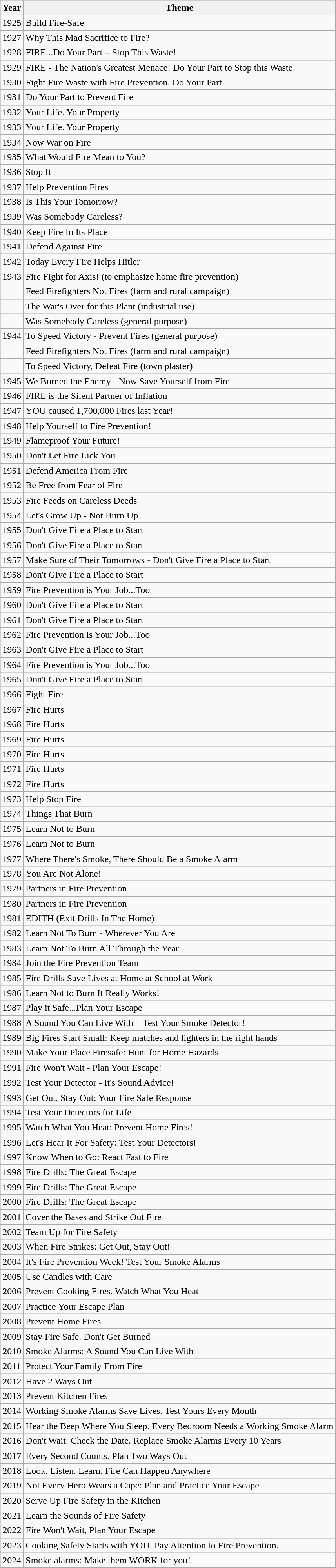<table class="wikitable">
<tr>
<th>Year</th>
<th>Theme</th>
</tr>
<tr>
<td>1925</td>
<td>Build Fire-Safe</td>
</tr>
<tr>
<td>1927</td>
<td>Why This Mad Sacrifice to Fire?</td>
</tr>
<tr>
<td>1928</td>
<td>FIRE...Do Your Part – Stop This Waste!</td>
</tr>
<tr>
<td>1929</td>
<td>FIRE - The Nation's Greatest Menace! Do Your Part to Stop this Waste!</td>
</tr>
<tr>
<td>1930</td>
<td>Fight Fire Waste with Fire Prevention. Do Your Part</td>
</tr>
<tr>
<td>1931</td>
<td>Do Your Part to Prevent Fire</td>
</tr>
<tr>
<td>1932</td>
<td>Your Life. Your Property</td>
</tr>
<tr>
<td>1933</td>
<td>Your Life. Your Property</td>
</tr>
<tr>
<td>1934</td>
<td>Now War on Fire</td>
</tr>
<tr>
<td>1935</td>
<td>What Would Fire Mean to You?</td>
</tr>
<tr>
<td>1936</td>
<td>Stop It</td>
</tr>
<tr>
<td>1937</td>
<td>Help Prevention Fires</td>
</tr>
<tr>
<td>1938</td>
<td>Is This Your Tomorrow?</td>
</tr>
<tr>
<td>1939</td>
<td>Was Somebody Careless?</td>
</tr>
<tr>
<td>1940</td>
<td>Keep Fire In Its Place</td>
</tr>
<tr>
<td>1941</td>
<td>Defend Against Fire</td>
</tr>
<tr>
<td>1942</td>
<td>Today Every Fire Helps Hitler</td>
</tr>
<tr>
<td>1943</td>
<td>Fire Fight for Axis! (to emphasize home fire prevention)</td>
</tr>
<tr>
<td></td>
<td>Feed Firefighters Not Fires (farm and rural campaign)</td>
</tr>
<tr>
<td></td>
<td>The War's Over for this Plant (industrial use)</td>
</tr>
<tr>
<td></td>
<td>Was Somebody Careless (general purpose)</td>
</tr>
<tr>
<td>1944</td>
<td>To Speed Victory - Prevent Fires (general purpose)</td>
</tr>
<tr>
<td></td>
<td>Feed Firefighters Not Fires (farm and rural campaign)</td>
</tr>
<tr>
<td></td>
<td>To Speed Victory, Defeat Fire (town plaster)</td>
</tr>
<tr>
<td>1945</td>
<td>We Burned the Enemy - Now Save Yourself from Fire</td>
</tr>
<tr>
<td>1946</td>
<td>FIRE is the Silent Partner of Inflation</td>
</tr>
<tr>
<td>1947</td>
<td>YOU caused 1,700,000 Fires last Year!</td>
</tr>
<tr>
<td>1948</td>
<td>Help Yourself to Fire Prevention!</td>
</tr>
<tr>
<td>1949</td>
<td>Flameproof Your Future!</td>
</tr>
<tr>
<td>1950</td>
<td>Don't Let Fire Lick You</td>
</tr>
<tr>
<td>1951</td>
<td>Defend America From Fire</td>
</tr>
<tr>
<td>1952</td>
<td>Be Free from Fear of Fire</td>
</tr>
<tr>
<td>1953</td>
<td>Fire Feeds on Careless Deeds</td>
</tr>
<tr>
<td>1954</td>
<td>Let's Grow Up - Not Burn Up</td>
</tr>
<tr>
<td>1955</td>
<td>Don't Give Fire a Place to Start</td>
</tr>
<tr>
<td>1956</td>
<td>Don't Give Fire a Place to Start</td>
</tr>
<tr>
<td>1957</td>
<td>Make Sure of Their Tomorrows - Don't Give Fire a Place to Start</td>
</tr>
<tr>
<td>1958</td>
<td>Don't Give Fire a Place to Start</td>
</tr>
<tr>
<td>1959</td>
<td>Fire Prevention is Your Job...Too</td>
</tr>
<tr>
<td>1960</td>
<td>Don't Give Fire a Place to Start</td>
</tr>
<tr>
<td>1961</td>
<td>Don't Give Fire a Place to Start</td>
</tr>
<tr>
<td>1962</td>
<td>Fire Prevention is Your Job...Too</td>
</tr>
<tr>
<td>1963</td>
<td>Don't Give Fire a Place to Start</td>
</tr>
<tr>
<td>1964</td>
<td>Fire Prevention is Your Job...Too</td>
</tr>
<tr>
<td>1965</td>
<td>Don't Give Fire a Place to Start</td>
</tr>
<tr>
<td>1966</td>
<td>Fight Fire</td>
</tr>
<tr>
<td>1967</td>
<td>Fire Hurts</td>
</tr>
<tr>
<td>1968</td>
<td>Fire Hurts</td>
</tr>
<tr>
<td>1969</td>
<td>Fire Hurts</td>
</tr>
<tr>
<td>1970</td>
<td>Fire Hurts</td>
</tr>
<tr>
<td>1971</td>
<td>Fire Hurts</td>
</tr>
<tr>
<td>1972</td>
<td>Fire Hurts</td>
</tr>
<tr>
<td>1973</td>
<td>Help Stop Fire</td>
</tr>
<tr>
<td>1974</td>
<td>Things That Burn</td>
</tr>
<tr>
<td>1975</td>
<td>Learn Not to Burn</td>
</tr>
<tr>
<td>1976</td>
<td>Learn Not to Burn</td>
</tr>
<tr>
<td>1977</td>
<td>Where There's Smoke, There Should Be a Smoke Alarm</td>
</tr>
<tr>
<td>1978</td>
<td>You Are Not Alone!</td>
</tr>
<tr>
<td>1979</td>
<td>Partners in Fire Prevention</td>
</tr>
<tr>
<td>1980</td>
<td>Partners in Fire Prevention</td>
</tr>
<tr>
<td>1981</td>
<td>EDITH (Exit Drills In The Home)</td>
</tr>
<tr>
<td>1982</td>
<td>Learn Not To Burn - Wherever You Are</td>
</tr>
<tr>
<td>1983</td>
<td>Learn Not To Burn All Through the Year</td>
</tr>
<tr>
<td>1984</td>
<td>Join the Fire Prevention Team</td>
</tr>
<tr>
<td>1985</td>
<td>Fire Drills Save Lives at Home at School at Work</td>
</tr>
<tr>
<td>1986</td>
<td>Learn Not to Burn It Really Works!</td>
</tr>
<tr>
<td>1987</td>
<td>Play it Safe...Plan Your Escape</td>
</tr>
<tr>
<td>1988</td>
<td>A Sound You Can Live With—Test Your Smoke Detector!</td>
</tr>
<tr>
<td>1989</td>
<td>Big Fires Start Small: Keep matches and lighters in the right hands</td>
</tr>
<tr>
<td>1990</td>
<td>Make Your Place Firesafe: Hunt for Home Hazards</td>
</tr>
<tr>
<td>1991</td>
<td>Fire Won't Wait - Plan Your Escape!</td>
</tr>
<tr>
<td>1992</td>
<td>Test Your Detector - It's Sound Advice!</td>
</tr>
<tr>
<td>1993</td>
<td>Get Out, Stay Out: Your Fire Safe Response</td>
</tr>
<tr>
<td>1994</td>
<td>Test Your Detectors for Life</td>
</tr>
<tr>
<td>1995</td>
<td>Watch What You Heat: Prevent Home Fires!</td>
</tr>
<tr>
<td>1996</td>
<td>Let's Hear It For Safety: Test Your Detectors!</td>
</tr>
<tr>
<td>1997</td>
<td>Know When to Go: React Fast to Fire</td>
</tr>
<tr>
<td>1998</td>
<td>Fire Drills: The Great Escape</td>
</tr>
<tr>
<td>1999</td>
<td>Fire Drills: The Great Escape</td>
</tr>
<tr>
<td>2000</td>
<td>Fire Drills: The Great Escape</td>
</tr>
<tr>
<td>2001</td>
<td>Cover the Bases and Strike Out Fire</td>
</tr>
<tr>
<td>2002</td>
<td>Team Up for Fire Safety</td>
</tr>
<tr>
<td>2003</td>
<td>When Fire Strikes: Get Out, Stay Out!</td>
</tr>
<tr>
<td>2004</td>
<td>It's Fire Prevention Week! Test Your Smoke Alarms</td>
</tr>
<tr>
<td>2005</td>
<td>Use Candles with Care</td>
</tr>
<tr>
<td>2006</td>
<td>Prevent Cooking Fires. Watch What You Heat</td>
</tr>
<tr>
<td>2007</td>
<td>Practice Your Escape Plan</td>
</tr>
<tr>
<td>2008</td>
<td>Prevent Home Fires</td>
</tr>
<tr>
<td>2009</td>
<td>Stay Fire Safe. Don't Get Burned</td>
</tr>
<tr>
<td>2010</td>
<td>Smoke Alarms: A Sound You Can Live With</td>
</tr>
<tr>
<td>2011</td>
<td>Protect Your Family From Fire</td>
</tr>
<tr>
<td>2012</td>
<td>Have 2 Ways Out</td>
</tr>
<tr>
<td>2013</td>
<td>Prevent Kitchen Fires</td>
</tr>
<tr>
<td>2014</td>
<td>Working Smoke Alarms Save Lives. Test Yours Every Month</td>
</tr>
<tr>
<td>2015</td>
<td>Hear the Beep Where You Sleep. Every Bedroom Needs a Working Smoke Alarm</td>
</tr>
<tr>
<td>2016</td>
<td>Don't Wait. Check the Date. Replace Smoke Alarms Every 10 Years</td>
</tr>
<tr>
<td>2017</td>
<td>Every Second Counts. Plan Two Ways Out</td>
</tr>
<tr>
<td>2018</td>
<td>Look. Listen. Learn. Fire Can Happen Anywhere</td>
</tr>
<tr>
<td>2019</td>
<td>Not Every Hero Wears a Cape: Plan and Practice Your Escape</td>
</tr>
<tr>
<td>2020</td>
<td>Serve Up Fire Safety in the Kitchen</td>
</tr>
<tr>
<td>2021</td>
<td>Learn the Sounds of Fire Safety</td>
</tr>
<tr>
<td>2022</td>
<td>Fire Won't Wait, Plan Your Escape</td>
</tr>
<tr>
<td>2023</td>
<td>Cooking Safety Starts with YOU. Pay Attention to Fire Prevention.</td>
</tr>
<tr>
<td>2024</td>
<td>Smoke alarms: Make them WORK for you!</td>
</tr>
</table>
